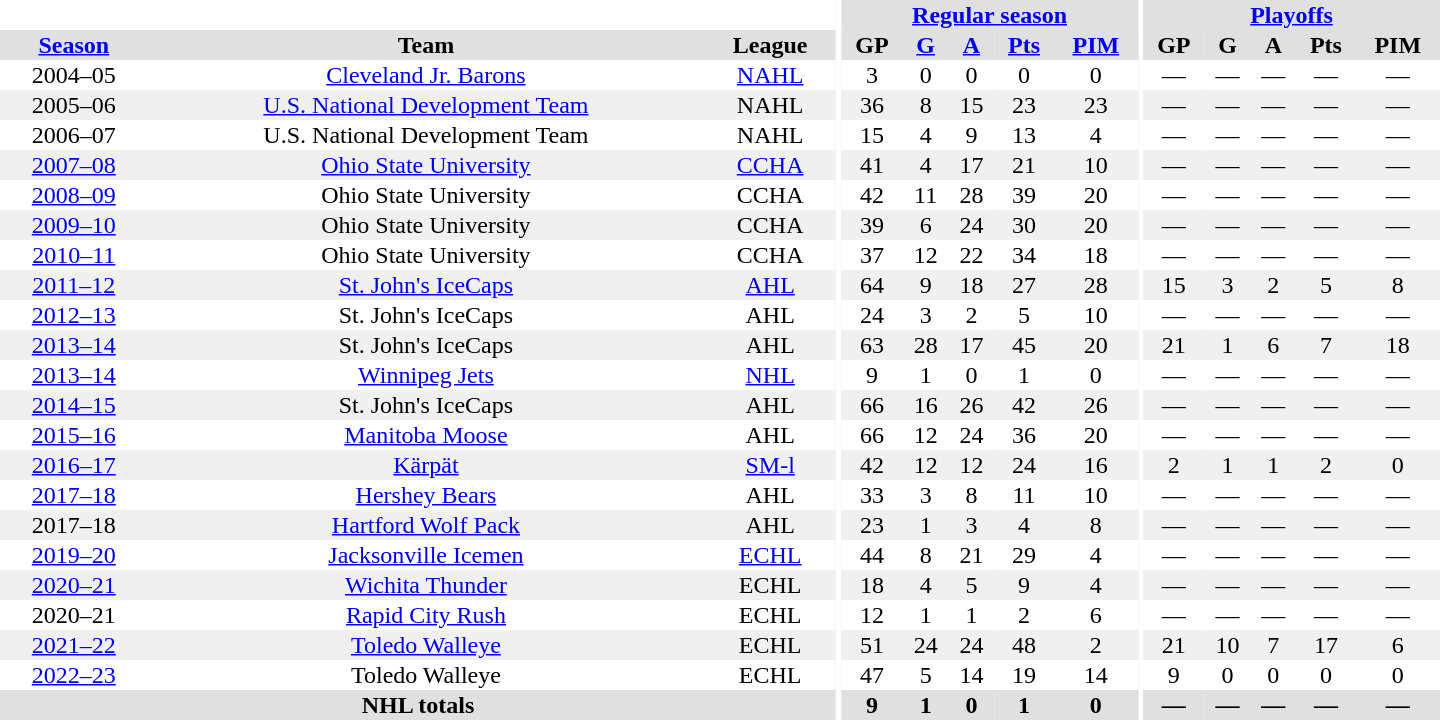<table border="0" cellpadding="1" cellspacing="0" style="text-align:center; width:60em">
<tr bgcolor="#e0e0e0">
<th colspan="3" bgcolor="#ffffff"></th>
<th rowspan="100" bgcolor="#ffffff"></th>
<th colspan="5"><a href='#'>Regular season</a></th>
<th rowspan="100" bgcolor="#ffffff"></th>
<th colspan="5"><a href='#'>Playoffs</a></th>
</tr>
<tr bgcolor="#e0e0e0">
<th><a href='#'>Season</a></th>
<th>Team</th>
<th>League</th>
<th>GP</th>
<th><a href='#'>G</a></th>
<th><a href='#'>A</a></th>
<th><a href='#'>Pts</a></th>
<th><a href='#'>PIM</a></th>
<th>GP</th>
<th>G</th>
<th>A</th>
<th>Pts</th>
<th>PIM</th>
</tr>
<tr>
<td>2004–05</td>
<td><a href='#'>Cleveland Jr. Barons</a></td>
<td><a href='#'>NAHL</a></td>
<td>3</td>
<td>0</td>
<td>0</td>
<td>0</td>
<td>0</td>
<td>—</td>
<td>—</td>
<td>—</td>
<td>—</td>
<td>—</td>
</tr>
<tr bgcolor="#f0f0f0">
<td>2005–06</td>
<td><a href='#'>U.S. National Development Team</a></td>
<td>NAHL</td>
<td>36</td>
<td>8</td>
<td>15</td>
<td>23</td>
<td>23</td>
<td>—</td>
<td>—</td>
<td>—</td>
<td>—</td>
<td>—</td>
</tr>
<tr>
<td>2006–07</td>
<td>U.S. National Development Team</td>
<td>NAHL</td>
<td>15</td>
<td>4</td>
<td>9</td>
<td>13</td>
<td>4</td>
<td>—</td>
<td>—</td>
<td>—</td>
<td>—</td>
<td>—</td>
</tr>
<tr bgcolor="#f0f0f0">
<td><a href='#'>2007–08</a></td>
<td><a href='#'>Ohio State University</a></td>
<td><a href='#'>CCHA</a></td>
<td>41</td>
<td>4</td>
<td>17</td>
<td>21</td>
<td>10</td>
<td>—</td>
<td>—</td>
<td>—</td>
<td>—</td>
<td>—</td>
</tr>
<tr>
<td><a href='#'>2008–09</a></td>
<td>Ohio State University</td>
<td>CCHA</td>
<td>42</td>
<td>11</td>
<td>28</td>
<td>39</td>
<td>20</td>
<td>—</td>
<td>—</td>
<td>—</td>
<td>—</td>
<td>—</td>
</tr>
<tr bgcolor="#f0f0f0">
<td><a href='#'>2009–10</a></td>
<td>Ohio State University</td>
<td>CCHA</td>
<td>39</td>
<td>6</td>
<td>24</td>
<td>30</td>
<td>20</td>
<td>—</td>
<td>—</td>
<td>—</td>
<td>—</td>
<td>—</td>
</tr>
<tr>
<td><a href='#'>2010–11</a></td>
<td>Ohio State University</td>
<td>CCHA</td>
<td>37</td>
<td>12</td>
<td>22</td>
<td>34</td>
<td>18</td>
<td>—</td>
<td>—</td>
<td>—</td>
<td>—</td>
<td>—</td>
</tr>
<tr bgcolor="#f0f0f0">
<td><a href='#'>2011–12</a></td>
<td><a href='#'>St. John's IceCaps</a></td>
<td><a href='#'>AHL</a></td>
<td>64</td>
<td>9</td>
<td>18</td>
<td>27</td>
<td>28</td>
<td>15</td>
<td>3</td>
<td>2</td>
<td>5</td>
<td>8</td>
</tr>
<tr>
<td><a href='#'>2012–13</a></td>
<td>St. John's IceCaps</td>
<td>AHL</td>
<td>24</td>
<td>3</td>
<td>2</td>
<td>5</td>
<td>10</td>
<td>—</td>
<td>—</td>
<td>—</td>
<td>—</td>
<td>—</td>
</tr>
<tr bgcolor="#f0f0f0">
<td><a href='#'>2013–14</a></td>
<td>St. John's IceCaps</td>
<td>AHL</td>
<td>63</td>
<td>28</td>
<td>17</td>
<td>45</td>
<td>20</td>
<td>21</td>
<td>1</td>
<td>6</td>
<td>7</td>
<td>18</td>
</tr>
<tr>
<td><a href='#'>2013–14</a></td>
<td><a href='#'>Winnipeg Jets</a></td>
<td><a href='#'>NHL</a></td>
<td>9</td>
<td>1</td>
<td>0</td>
<td>1</td>
<td>0</td>
<td>—</td>
<td>—</td>
<td>—</td>
<td>—</td>
<td>—</td>
</tr>
<tr bgcolor="#f0f0f0">
<td><a href='#'>2014–15</a></td>
<td>St. John's IceCaps</td>
<td>AHL</td>
<td>66</td>
<td>16</td>
<td>26</td>
<td>42</td>
<td>26</td>
<td>—</td>
<td>—</td>
<td>—</td>
<td>—</td>
<td>—</td>
</tr>
<tr>
<td><a href='#'>2015–16</a></td>
<td><a href='#'>Manitoba Moose</a></td>
<td>AHL</td>
<td>66</td>
<td>12</td>
<td>24</td>
<td>36</td>
<td>20</td>
<td>—</td>
<td>—</td>
<td>—</td>
<td>—</td>
<td>—</td>
</tr>
<tr bgcolor="#f0f0f0">
<td><a href='#'>2016–17</a></td>
<td><a href='#'>Kärpät</a></td>
<td><a href='#'>SM-l</a></td>
<td>42</td>
<td>12</td>
<td>12</td>
<td>24</td>
<td>16</td>
<td>2</td>
<td>1</td>
<td>1</td>
<td>2</td>
<td>0</td>
</tr>
<tr>
<td><a href='#'>2017–18</a></td>
<td><a href='#'>Hershey Bears</a></td>
<td>AHL</td>
<td>33</td>
<td>3</td>
<td>8</td>
<td>11</td>
<td>10</td>
<td>—</td>
<td>—</td>
<td>—</td>
<td>—</td>
<td>—</td>
</tr>
<tr bgcolor="#f0f0f0">
<td>2017–18</td>
<td><a href='#'>Hartford Wolf Pack</a></td>
<td>AHL</td>
<td>23</td>
<td>1</td>
<td>3</td>
<td>4</td>
<td>8</td>
<td>—</td>
<td>—</td>
<td>—</td>
<td>—</td>
<td>—</td>
</tr>
<tr>
<td><a href='#'>2019–20</a></td>
<td><a href='#'>Jacksonville Icemen</a></td>
<td><a href='#'>ECHL</a></td>
<td>44</td>
<td>8</td>
<td>21</td>
<td>29</td>
<td>4</td>
<td>—</td>
<td>—</td>
<td>—</td>
<td>—</td>
<td>—</td>
</tr>
<tr bgcolor="#f0f0f0">
<td><a href='#'>2020–21</a></td>
<td><a href='#'>Wichita Thunder</a></td>
<td>ECHL</td>
<td>18</td>
<td>4</td>
<td>5</td>
<td>9</td>
<td>4</td>
<td>—</td>
<td>—</td>
<td>—</td>
<td>—</td>
<td>—</td>
</tr>
<tr>
<td>2020–21</td>
<td><a href='#'>Rapid City Rush</a></td>
<td>ECHL</td>
<td>12</td>
<td>1</td>
<td>1</td>
<td>2</td>
<td>6</td>
<td>—</td>
<td>—</td>
<td>—</td>
<td>—</td>
<td>—</td>
</tr>
<tr bgcolor="#f0f0f0">
<td><a href='#'>2021–22</a></td>
<td><a href='#'>Toledo Walleye</a></td>
<td>ECHL</td>
<td>51</td>
<td>24</td>
<td>24</td>
<td>48</td>
<td>2</td>
<td>21</td>
<td>10</td>
<td>7</td>
<td>17</td>
<td>6</td>
</tr>
<tr>
<td><a href='#'>2022–23</a></td>
<td>Toledo Walleye</td>
<td>ECHL</td>
<td>47</td>
<td>5</td>
<td>14</td>
<td>19</td>
<td>14</td>
<td>9</td>
<td>0</td>
<td>0</td>
<td>0</td>
<td>0</td>
</tr>
<tr bgcolor="#e0e0e0">
<th colspan="3">NHL totals</th>
<th>9</th>
<th>1</th>
<th>0</th>
<th>1</th>
<th>0</th>
<th>—</th>
<th>—</th>
<th>—</th>
<th>—</th>
<th>—</th>
</tr>
</table>
